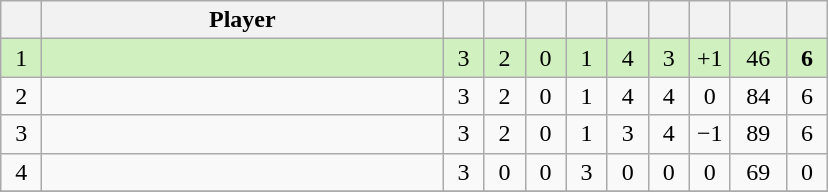<table class="wikitable" style="text-align:center;">
<tr>
<th width=20></th>
<th width=260>Player</th>
<th width=20></th>
<th width=20></th>
<th width=20></th>
<th width=20></th>
<th width=20></th>
<th width=20></th>
<th width=20></th>
<th width=30></th>
<th width=20></th>
</tr>
<tr style="background:#D0F0C0;">
<td>1</td>
<td align=left> <small></small></td>
<td>3</td>
<td>2</td>
<td>0</td>
<td>1</td>
<td>4</td>
<td>3</td>
<td>+1</td>
<td>46</td>
<td><strong>6</strong></td>
</tr>
<tr>
<td>2</td>
<td align=left> <small></small></td>
<td>3</td>
<td>2</td>
<td>0</td>
<td>1</td>
<td>4</td>
<td>4</td>
<td>0</td>
<td>84</td>
<td>6</td>
</tr>
<tr>
<td>3</td>
<td align=left> <small></small></td>
<td>3</td>
<td>2</td>
<td>0</td>
<td>1</td>
<td>3</td>
<td>4</td>
<td>−1</td>
<td>89</td>
<td>6</td>
</tr>
<tr>
<td>4</td>
<td align=left> <small></small></td>
<td>3</td>
<td>0</td>
<td>0</td>
<td>3</td>
<td>0</td>
<td>0</td>
<td>0</td>
<td>69</td>
<td>0</td>
</tr>
<tr>
</tr>
</table>
